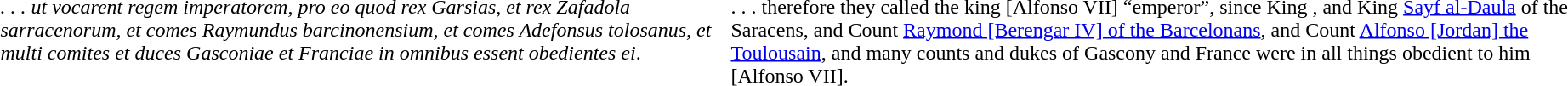<table>
<tr>
<td valign="top"><br><em>. . . ut vocarent regem imperatorem, pro eo quod rex Garsias, et rex Zafadola sarracenorum, et comes Raymundus barcinonensium, et comes Adefonsus tolosanus, et multi comites et duces Gasconiae et Franciae in omnibus essent obedientes ei</em>.</td>
<td valign="top"><br> </td>
<td valign="top"><br>. . . therefore they called the king [Alfonso VII] “emperor”, since King <a href='#'></a>, and King <a href='#'>Sayf al-Daula</a> of the Saracens, and Count <a href='#'>Raymond [Berengar IV] of the Barcelonans</a>, and Count <a href='#'>Alfonso [Jordan] the Toulousain</a>, and many counts and dukes of Gascony and France were in all things obedient to him [Alfonso VII].</td>
</tr>
</table>
